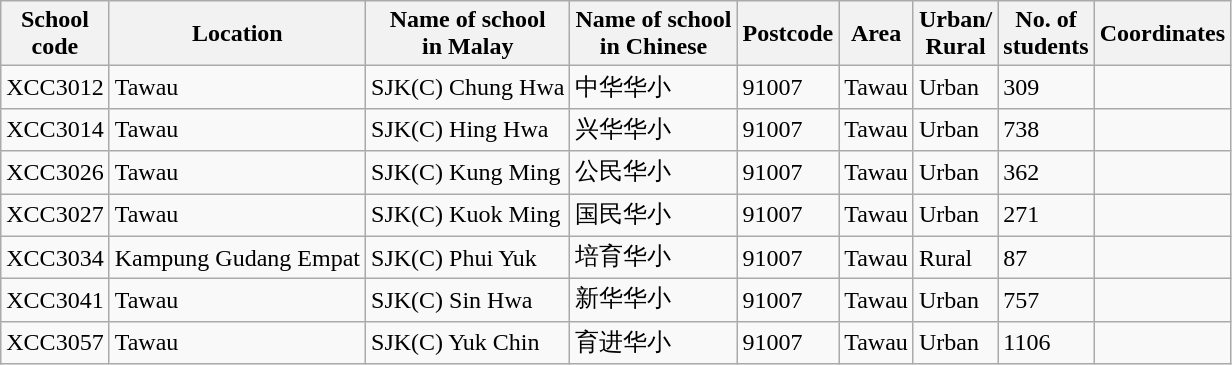<table class="wikitable sortable">
<tr>
<th>School<br>code</th>
<th>Location</th>
<th>Name of school<br>in Malay</th>
<th>Name of school<br>in Chinese</th>
<th>Postcode</th>
<th>Area</th>
<th>Urban/<br>Rural</th>
<th>No. of<br>students</th>
<th>Coordinates</th>
</tr>
<tr>
<td>XCC3012</td>
<td>Tawau</td>
<td>SJK(C) Chung Hwa</td>
<td>中华华小</td>
<td>91007</td>
<td>Tawau</td>
<td>Urban</td>
<td>309</td>
<td></td>
</tr>
<tr>
<td>XCC3014</td>
<td>Tawau</td>
<td>SJK(C) Hing Hwa</td>
<td>兴华华小</td>
<td>91007</td>
<td>Tawau</td>
<td>Urban</td>
<td>738</td>
<td></td>
</tr>
<tr>
<td>XCC3026</td>
<td>Tawau</td>
<td>SJK(C) Kung Ming</td>
<td>公民华小</td>
<td>91007</td>
<td>Tawau</td>
<td>Urban</td>
<td>362</td>
<td></td>
</tr>
<tr>
<td>XCC3027</td>
<td>Tawau</td>
<td>SJK(C) Kuok Ming</td>
<td>国民华小</td>
<td>91007</td>
<td>Tawau</td>
<td>Urban</td>
<td>271</td>
<td></td>
</tr>
<tr>
<td>XCC3034</td>
<td>Kampung Gudang Empat</td>
<td>SJK(C) Phui Yuk</td>
<td>培育华小</td>
<td>91007</td>
<td>Tawau</td>
<td>Rural</td>
<td>87</td>
<td></td>
</tr>
<tr>
<td>XCC3041</td>
<td>Tawau</td>
<td>SJK(C) Sin Hwa</td>
<td>新华华小</td>
<td>91007</td>
<td>Tawau</td>
<td>Urban</td>
<td>757</td>
<td></td>
</tr>
<tr>
<td>XCC3057</td>
<td>Tawau</td>
<td>SJK(C) Yuk Chin</td>
<td>育进华小</td>
<td>91007</td>
<td>Tawau</td>
<td>Urban</td>
<td>1106</td>
<td></td>
</tr>
</table>
